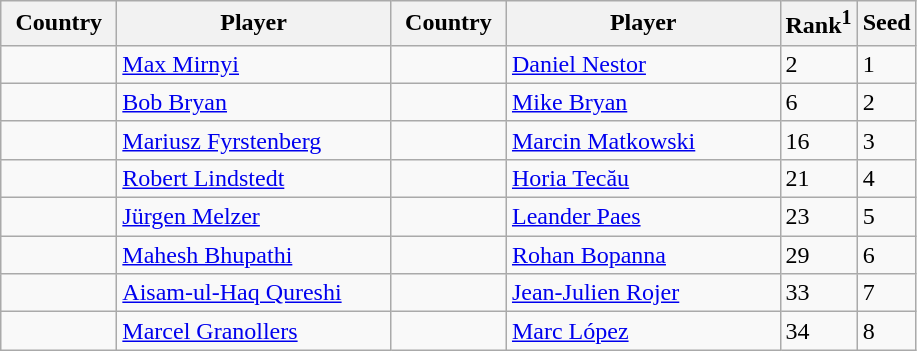<table class="sortable wikitable">
<tr>
<th width="70">Country</th>
<th width="175">Player</th>
<th width="70">Country</th>
<th width="175">Player</th>
<th>Rank<sup>1</sup></th>
<th>Seed</th>
</tr>
<tr>
<td></td>
<td><a href='#'>Max Mirnyi</a></td>
<td></td>
<td><a href='#'>Daniel Nestor</a></td>
<td>2</td>
<td>1</td>
</tr>
<tr>
<td></td>
<td><a href='#'>Bob Bryan</a></td>
<td></td>
<td><a href='#'>Mike Bryan</a></td>
<td>6</td>
<td>2</td>
</tr>
<tr>
<td></td>
<td><a href='#'>Mariusz Fyrstenberg</a></td>
<td></td>
<td><a href='#'>Marcin Matkowski</a></td>
<td>16</td>
<td>3</td>
</tr>
<tr>
<td></td>
<td><a href='#'>Robert Lindstedt</a></td>
<td></td>
<td><a href='#'>Horia Tecău</a></td>
<td>21</td>
<td>4</td>
</tr>
<tr>
<td></td>
<td><a href='#'>Jürgen Melzer</a></td>
<td></td>
<td><a href='#'>Leander Paes</a></td>
<td>23</td>
<td>5</td>
</tr>
<tr>
<td></td>
<td><a href='#'>Mahesh Bhupathi</a></td>
<td></td>
<td><a href='#'>Rohan Bopanna</a></td>
<td>29</td>
<td>6</td>
</tr>
<tr>
<td></td>
<td><a href='#'>Aisam-ul-Haq Qureshi</a></td>
<td></td>
<td><a href='#'>Jean-Julien Rojer</a></td>
<td>33</td>
<td>7</td>
</tr>
<tr>
<td></td>
<td><a href='#'>Marcel Granollers</a></td>
<td></td>
<td><a href='#'>Marc López</a></td>
<td>34</td>
<td>8</td>
</tr>
</table>
